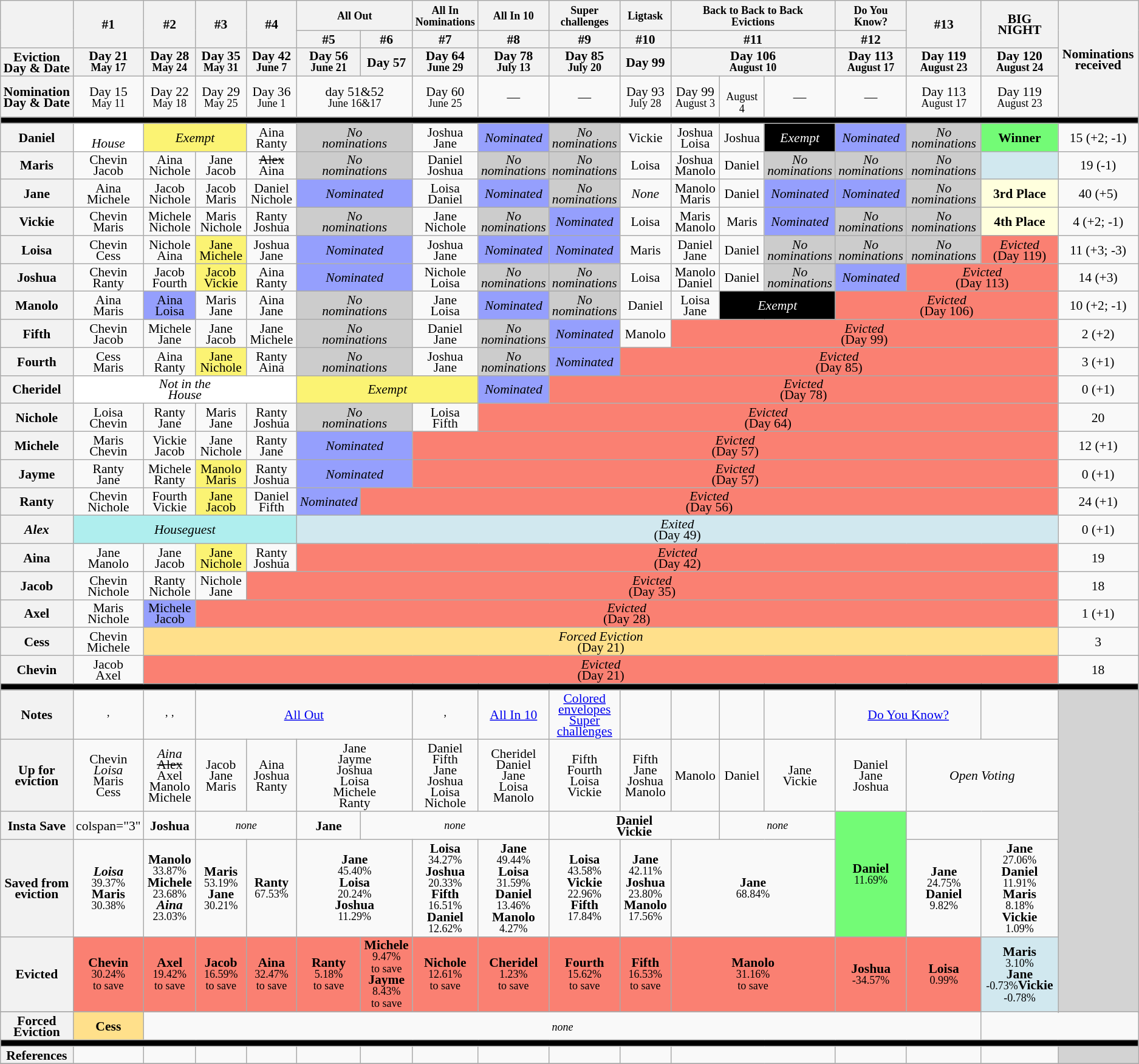<table class="wikitable" style="text-align:center; font-size:90%; line-height:12px;">
<tr>
<th rowspan="2" width="5%"></th>
<th rowspan="2" width="5%">#1</th>
<th rowspan="2" width="5%">#2</th>
<th rowspan="2" width="5%">#3</th>
<th rowspan="2" width="5%">#4</th>
<th width="16%" colspan="2"><small>All Out</small></th>
<th width="5%"><small>All In Nominations</small></th>
<th width="5%"><small>All In 10</small></th>
<th width="5%"><small>Super challenges</small></th>
<th width="5%"><small> Ligtask</small></th>
<th colspan="3" width="15%"><small> Back to Back to Back<br>Evictions</small></th>
<th width="5%"><small> Do You Know?</small></th>
<th rowspan="2" width="8%">#13</th>
<th rowspan="2" width="8%">BIG NIGHT</th>
<th rowspan="4" width="8%">Nominations received</th>
</tr>
<tr>
<th width="5%">#5</th>
<th width="5%">#6</th>
<th width="5%">#7</th>
<th width="5%">#8</th>
<th width="5%">#9</th>
<th width="5%">#10</th>
<th colspan="3">#11</th>
<th width="5%">#12</th>
</tr>
<tr>
<th>Eviction<br>Day & Date</th>
<th>Day 21<br><small>May 17</small></th>
<th>Day 28<br><small>May 24</small></th>
<th>Day 35<br><small>May 31</small></th>
<th>Day 42<br><small>June 7</small></th>
<th width="5%">Day 56<br><small>June 21</small></th>
<th width="5%">Day 57<br><small></small></th>
<th>Day 64<br><small>June 29</small></th>
<th>Day 78<br><small>July 13</small></th>
<th>Day 85<br><small>July 20</small></th>
<th>Day 99<br><small></small></th>
<th colspan="3">Day 106<br><small>August 10</small></th>
<th>Day 113<br><small>August 17</small></th>
<th>Day 119<br><small>August 23</small></th>
<th>Day 120<br><small>August 24</small></th>
</tr>
<tr>
<th>Nomination<br>Day & Date</th>
<td>Day 15<br><small>May 11</small></td>
<td>Day 22<br><small>May 18</small></td>
<td>Day 29<br><small>May 25</small></td>
<td>Day 36<br><small>June 1</small></td>
<td colspan=2>day 51&52<br><small>June 16&17</small></td>
<td>Day 60<br><small>June 25</small></td>
<td>—</td>
<td>—</td>
<td>Day 93<br><small>July 28</small></td>
<td>Day 99<br><small>August 3</small></td>
<td><br><small>August 4</small></td>
<td>—</td>
<td>—</td>
<td>Day 113<br><small>August 17</small></td>
<td>Day 119<br><small>August 23</small></td>
</tr>
<tr>
<th colspan="18" style="background:black;"></th>
</tr>
<tr>
<th>Daniel</th>
<td style="background:#FFFFFF;"><em><br>House</em></td>
<td colspan="2" style="background:#FBF373;"><em>Exempt</em></td>
<td>Aina<br>Ranty</td>
<td style="background:#CCCCCC;" colspan="2"><em>No<br>nominations</em></td>
<td>Joshua<br>Jane</td>
<td style="background:#959FFD;"><em>Nominated</em></td>
<td style="background:#CCCCCC;"><em>No<br>nominations</em></td>
<td>Vickie</td>
<td width="5%">Joshua<br>Loisa</td>
<td width="5%">Joshua</td>
<td width="5%" style="background:black; color:white;"><em>Exempt</em></td>
<td style="background:#959FFD;"><em>Nominated</em></td>
<td style="background:#CCCCCC"><em>No<br>  nominations</em></td>
<td style="background:#73FB76;"><strong>Winner</strong></td>
<td>15 (+2; -1)</td>
</tr>
<tr>
<th>Maris</th>
<td>Chevin<br>Jacob</td>
<td>Aina<br>Nichole</td>
<td>Jane<br>Jacob</td>
<td><s>Alex</s><br>Aina</td>
<td style="background:#CCCCCC;"  colspan="2"><em>No<br>nominations</em></td>
<td>Daniel<br>Joshua</td>
<td style="background:#CCCCCC;"><em>No<br>nominations</em></td>
<td style="background:#CCCCCC;"><em>No<br>nominations</em></td>
<td>Loisa</td>
<td>Joshua<br>Manolo</td>
<td>Daniel</td>
<td style="background:#CCCCCC;"><em>No<br>nominations</em></td>
<td style="background:#CCCCCC;"><em>No<br>nominations</em></td>
<td style="background:#CCCCCC"><em>No<br>  nominations</em></td>
<td style="background:#D1E8EF;"><strong></strong></td>
<td>19 (-1)</td>
</tr>
<tr>
<th>Jane</th>
<td>Aina<br>Michele</td>
<td>Jacob<br>Nichole</td>
<td>Jacob<br>Maris</td>
<td>Daniel<br>Nichole</td>
<td style="background:#959FFD;" colspan="2"><em>Nominated</em></td>
<td>Loisa<br>Daniel</td>
<td style="background:#959FFD;"><em>Nominated</em></td>
<td style="background:#CCCCCC;"><em>No<br>nominations</em></td>
<td><em>None</em></td>
<td>Manolo<br>Maris</td>
<td>Daniel</td>
<td style="background:#959FFD;"><em>Nominated</em></td>
<td style="background:#959FFD;"><em>Nominated</em></td>
<td style="background:#CCCCCC"><em>No<br>  nominations</em></td>
<td style="background:#FFFFDD;"><strong>3rd Place</strong></td>
<td>40 (+5)</td>
</tr>
<tr>
<th>Vickie</th>
<td>Chevin<br>Maris</td>
<td>Michele<br>Nichole</td>
<td>Maris<br>Nichole</td>
<td>Ranty<br>Joshua</td>
<td style="background:#CCCCCC;"  colspan="2"><em>No<br>nominations</em></td>
<td>Jane<br>Nichole</td>
<td style="background:#CCCCCC;"><em>No<br>nominations</em></td>
<td style="background:#959FFD;"><em>Nominated</em></td>
<td>Loisa</td>
<td>Maris<br>Manolo</td>
<td>Maris</td>
<td style="background:#959FFD;"><em>Nominated</em></td>
<td style="background:#CCCCCC;"><em>No<br>nominations</em></td>
<td style="background:#CCCCCC"><em>No<br>  nominations</em></td>
<td style="background:#FFFFDD;"><strong>4th Place</strong></td>
<td>4 (+2; -1)</td>
</tr>
<tr>
<th>Loisa</th>
<td>Chevin<br>Cess</td>
<td>Nichole<br>Aina</td>
<td style="background:#FBF373;">Jane<br>Michele</td>
<td>Joshua<br>Jane</td>
<td style="background:#959FFD;"  colspan="2"><em>Nominated</em></td>
<td>Joshua<br>Jane</td>
<td style="background:#959FFD;"><em>Nominated</em></td>
<td style="background:#959FFD;"><em>Nominated</em></td>
<td>Maris</td>
<td>Daniel<br>Jane</td>
<td>Daniel</td>
<td style="background:#CCCCCC;"><em>No<br>nominations</em></td>
<td style="background:#CCCCCC;"><em>No<br>nominations</em></td>
<td style="background:#CCCCCC"><em>No<br>  nominations</em></td>
<td style="background:#FA8072; text-align:center" colspan="1"><em>Evicted</em><br>(Day 119)</td>
<td>11 (+3; -3)</td>
</tr>
<tr>
<th>Joshua</th>
<td>Chevin<br>Ranty</td>
<td>Jacob<br>Fourth</td>
<td style="background:#FBF373;">Jacob<br>Vickie</td>
<td>Aina<br>Ranty</td>
<td style="background:#959FFD;"  colspan="2"><em>Nominated</em></td>
<td>Nichole<br>Loisa</td>
<td style="background:#CCCCCC;"><em>No<br>nominations</em></td>
<td style="background:#CCCCCC;"><em>No<br>nominations</em></td>
<td>Loisa</td>
<td>Manolo<br>Daniel</td>
<td>Daniel</td>
<td style="background:#CCCCCC;"><em>No<br>nominations</em></td>
<td style="background:#959FFD;"><em>Nominated</em></td>
<td style="background:#FA8072; text-align:center" colspan="2"><em>Evicted</em><br>(Day 113)</td>
<td>14 (+3)</td>
</tr>
<tr>
<th>Manolo</th>
<td>Aina<br>Maris</td>
<td style="background:#959FFD;">Aina<br>Loisa</td>
<td>Maris<br>Jane</td>
<td>Aina<br>Jane</td>
<td style="background:#CCCCCC;"  colspan="2"><em>No<br>nominations</em></td>
<td>Jane<br>Loisa</td>
<td style="background:#959FFD;"><em>Nominated</em></td>
<td style="background:#CCCCCC;"><em>No<br>nominations</em></td>
<td>Daniel</td>
<td>Loisa<br>Jane</td>
<td width="5%" colspan="2" style="background:black; color:white;"><em>Exempt</em></td>
<td style="background:#FA8072; text-align:center" colspan="3"><em>Evicted</em><br>(Day 106)</td>
<td>10 (+2; -1)</td>
</tr>
<tr>
<th>Fifth</th>
<td>Chevin<br>Jacob</td>
<td>Michele<br>Jane</td>
<td>Jane<br>Jacob</td>
<td>Jane<br>Michele</td>
<td style="background:#CCCCCC;" colspan="2"><em>No<br>nominations</em></td>
<td>Daniel<br>Jane</td>
<td style="background:#CCCCCC;"><em>No<br>nominations</em></td>
<td style="background:#959FFD;"><em>Nominated</em></td>
<td>Manolo</td>
<td style="background:#FA8072; text-align:center" colspan="6"><em>Evicted</em><br>(Day 99)</td>
<td>2 (+2)</td>
</tr>
<tr>
<th>Fourth</th>
<td>Cess<br>Maris</td>
<td>Aina<br>Ranty</td>
<td style="background:#FBF373;">Jane<br>Nichole</td>
<td>Ranty<br>Aina</td>
<td style="background:#CCCCCC;" colspan="2"><em>No<br>nominations</em></td>
<td>Joshua<br>Jane</td>
<td style="background:#CCCCCC;"><em>No<br>nominations</em></td>
<td style="background:#959FFD;"><em>Nominated</em></td>
<td style="background:#FA8072; text-align:center" colspan="7"><em>Evicted</em><br>(Day 85)</td>
<td>3 (+1)</td>
</tr>
<tr>
<th>Cheridel</th>
<td width="35%" colspan="4" style="background:#FFFFFF;"><em>Not in the <br> House</em></td>
<td style="background:#FBF373;" colspan="3" width="2%"><em>Exempt</em></td>
<td style="background:#959FFD;"><em>Nominated</em></td>
<td style="background:#FA8072; text-align:center" colspan="8"><em>Evicted</em><br>(Day 78)</td>
<td>0 (+1)</td>
</tr>
<tr>
<th>Nichole</th>
<td>Loisa<br>Chevin</td>
<td>Ranty<br>Jane</td>
<td>Maris<br>Jane</td>
<td>Ranty<br>Joshua</td>
<td style="background:#CCCCCC;"  colspan="2"><em>No<br>nominations</em></td>
<td>Loisa<br>Fifth</td>
<td style="background:#FA8072; text-align:center" colspan="9"><em>Evicted</em><br>(Day 64)</td>
<td>20</td>
</tr>
<tr>
<th>Michele</th>
<td>Maris<br>Chevin</td>
<td>Vickie<br>Jacob</td>
<td>Jane<br>Nichole</td>
<td>Ranty<br>Jane</td>
<td style="background:#959FFD;"  colspan="2"><em>Nominated</em></td>
<td style="background:#FA8072; text-align:center" colspan="10"><em>Evicted</em><br>(Day 57)</td>
<td>12 (+1)</td>
</tr>
<tr>
<th>Jayme</th>
<td>Ranty<br>Jane</td>
<td>Michele<br>Ranty</td>
<td style="background:#FBF373;">Manolo<br>Maris</td>
<td>Ranty<br>Joshua</td>
<td style="background:#959FFD;" colspan="2"><em>Nominated</em></td>
<td style="background:#FA8072; text-align:center" colspan="10"><em>Evicted</em><br>(Day 57)</td>
<td>0 (+1)</td>
</tr>
<tr>
<th>Ranty</th>
<td>Chevin<br>Nichole</td>
<td>Fourth<br>Vickie</td>
<td style="background:#FBF373;">Jane<br>Jacob</td>
<td>Daniel<br>Fifth</td>
<td style="background:#959FFD;"><em>Nominated</em></td>
<td style="background:#FA8072; text-align:center" colspan="11"><em>Evicted</em><br>(Day 56)</td>
<td>24 (+1)</td>
</tr>
<tr>
<th><em>Alex</em></th>
<td width="35%" colspan="4" style="background:#AFEEEE;"><em>Houseguest</em></td>
<td style="background:#D1E8EF"  text-align:center" colspan="12"><em>Exited</em><br>(Day 49)</td>
<td>0 (+1)</td>
</tr>
<tr>
<th>Aina</th>
<td>Jane<br>Manolo</td>
<td>Jane<br>Jacob</td>
<td style="background:#FBF373;">Jane<br>Nichole</td>
<td>Ranty<br>Joshua</td>
<td style="background:#FA8072; text-align:center" colspan="12"><em>Evicted</em><br>(Day 42)</td>
<td>19</td>
</tr>
<tr>
<th>Jacob</th>
<td>Chevin<br>Nichole</td>
<td>Ranty<br>Nichole</td>
<td>Nichole<br>Jane</td>
<td style="background:#FA8072; text-align:center" colspan="13"><em>Evicted</em><br>(Day 35)</td>
<td>18</td>
</tr>
<tr>
<th>Axel</th>
<td>Maris<br>Nichole</td>
<td style="background:#959FFD;">Michele<br>Jacob</td>
<td style="background:#FA8072; text-align:center" colspan="14"><em>Evicted</em><br>(Day 28)</td>
<td>1 (+1)</td>
</tr>
<tr>
<th>Cess</th>
<td>Chevin<br>Michele</td>
<td style="background:#FFE08B; text-align:center" colspan="15"><em>Forced Eviction</em><br>(Day 21)</td>
<td>3</td>
</tr>
<tr>
<th>Chevin</th>
<td>Jacob<br>Axel</td>
<td style="background:#FA8072; text-align:center" colspan="15"><em>Evicted</em><br>(Day 21)</td>
<td>18</td>
</tr>
<tr>
<th colspan="18" style="background:black;"></th>
</tr>
<tr>
<th>Notes</th>
<td><sup>,</sup> </td>
<td><sup>,</sup> <sup>,</sup> </td>
<td colspan="4"><a href='#'>All Out</a></td>
<td><sup>,</sup></td>
<td><a href='#'>All In 10</a></td>
<td><a href='#'>Colored envelopes</a><br><a href='#'>Super challenges</a></td>
<td></td>
<td></td>
<td></td>
<td></td>
<td colspan="2"><a href='#'>Do You Know?</a></td>
<td></td>
<td rowspan="6" style="background:lightgrey;"></td>
</tr>
<tr>
<th>Up for eviction</th>
<td>Chevin<br><em>Loisa</em><br>Maris<br>Cess</td>
<td><em>Aina</em><br><s>Alex</s><br>Axel<br>Manolo<br>Michele</td>
<td>Jacob<br>Jane<br>Maris</td>
<td>Aina<br>Joshua <br>Ranty</td>
<td colspan="2">Jane<br>Jayme<br>Joshua<br>Loisa<br>Michele<br>Ranty</td>
<td>Daniel<br>Fifth<br>Jane<br>Joshua<br>Loisa<br>Nichole</td>
<td>Cheridel<br>Daniel<br>Jane<br>Loisa<br>Manolo</td>
<td>Fifth<br>Fourth<br>Loisa<br>Vickie</td>
<td>Fifth<br>Jane<br>Joshua<br>Manolo</td>
<td>Manolo</td>
<td>Daniel</td>
<td>Jane<br>Vickie</td>
<td>Daniel<br>Jane<br>Joshua</td>
<td colspan="2"><em>Open Voting</em></td>
</tr>
<tr>
<th>Insta Save</th>
<td>colspan="3" </td>
<td><strong>Joshua</strong></td>
<td colspan="2"><small><em>none</em></small></td>
<td><strong>Jane</strong></td>
<td colspan="3"><small><em>none</em></small></td>
<td colspan="3"><strong>Daniel</strong><br><strong>Vickie</strong></td>
<td colspan="2"><small><em>none</em></small></td>
<td rowspan="2" style="background:#73FB76"><strong>Daniel</strong><br><small>11.69%</small></td>
</tr>
<tr>
<th>Saved from eviction</th>
<td><strong><em>Loisa</em></strong><br><small>39.37%</small><br><strong>Maris</strong><br><small>30.38%</small></td>
<td><strong>Manolo</strong><br><small>33.87%</small><br><strong>Michele</strong><br><small>23.68%</small><br><strong><em>Aina</em></strong><br><small>23.03%</small></td>
<td><strong>Maris</strong><br><small>53.19%</small><br><strong>Jane</strong><br><small>30.21%</small></td>
<td><strong>Ranty</strong><br><small>67.53%</small></td>
<td colspan="2"><strong>Jane</strong><br><small>45.40%</small> <br><strong>Loisa</strong><br><small>20.24%</small><br><strong>Joshua</strong><br><small>11.29%</small></td>
<td><strong>Loisa</strong><br><small>34.27%</small><br><strong>Joshua</strong><br><small>20.33%</small><br><strong>Fifth</strong><br><small>16.51%</small><br><strong>Daniel</strong><br><small>12.62%</small></td>
<td><strong>Jane</strong><br><small>49.44%</small><br><strong>Loisa</strong><br><small>31.59%</small><br><strong>Daniel</strong><br><small>13.46%</small><br><strong>Manolo</strong><br><small>4.27%</small></td>
<td><strong>Loisa</strong><br><small>43.58%</small><br><strong>Vickie</strong><br><small>22.96%</small><br><strong>Fifth</strong><br><small>17.84%</small></td>
<td><strong>Jane</strong><br><small>42.11%</small><br><strong>Joshua</strong><br><small>23.80%</small><br><strong>Manolo</strong><br><small>17.56%</small></td>
<td colspan="3"><strong>Jane</strong><br><small>68.84%</small></td>
<td><strong>Jane</strong><br><small>24.75%</small><br><strong>Daniel</strong><br><small>9.82%</small></td>
<td><strong>Jane</strong> <br><small>27.06%</small><br> <strong>Daniel</strong><br><small>11.91%</small><br> <strong>Maris</strong> <br><small>8.18%</small><br><strong>Vickie</strong><br><small>1.09%</small></td>
</tr>
<tr>
<th>Evicted</th>
<td style="background:#FA8072"><strong>Chevin</strong><br><small>30.24%</small><br><small>to save</small></td>
<td style="background:#FA8072"><strong>Axel</strong><br><small>19.42%</small><br><small>to save</small></td>
<td style="background:#FA8072"><strong>Jacob</strong><br><small>16.59%</small><br><small>to save</small></td>
<td style="background:#FA8072"><strong>Aina</strong><br><small>32.47%</small><br><small>to save</small></td>
<td style="background:#FA8072"><strong>Ranty</strong><br><small>5.18%</small><br><small>to save</small></td>
<td style="background:#FA8072"><strong>Michele</strong><br><small>9.47%</small><br><small>to save</small><br><strong>Jayme</strong><br><small>8.43%</small><br><small>to save</small></td>
<td style="background:#FA8072"><strong>Nichole</strong><br><small>12.61%</small><br><small>to save</small></td>
<td style="background:#FA8072"><strong>Cheridel</strong><br><small>1.23%</small><br><small>to save</small></td>
<td style="background:#FA8072"><strong>Fourth</strong><br><small>15.62%</small><br><small>to save</small></td>
<td style="background:#FA8072"><strong>Fifth</strong><br><small>16.53%</small><br><small>to save</small></td>
<td style="background:#FA8072" colspan="3"><strong>Manolo</strong><br><small>31.16%</small><br><small>to save</small></td>
<td style="background:#FA8072"><strong>Joshua</strong><br><small>-34.57%</small></td>
<td style="background:#FA8072"><strong>Loisa</strong><br><small>0.99%</small></td>
<td style="background:#D1E8EF" rowspan="2"><strong>Maris</strong><br><small>3.10%</small><br><strong>Jane</strong><br><small>-0.73%</small><strong>Vickie</strong><br><small>-0.78%</small></td>
</tr>
<tr>
</tr>
<tr>
<th>Forced Eviction</th>
<th style="background:#FFE08B;">Cess</th>
<td colspan="14"><small><em>none</em></small></td>
</tr>
<tr>
<th colspan="18" style="background:black;"></th>
</tr>
<tr>
<th>References</th>
<td></td>
<td></td>
<td></td>
<td></td>
<td></td>
<td></td>
<td></td>
<td></td>
<td></td>
<td></td>
<td colspan="3"></td>
<td></td>
<td></td>
<td></td>
<td style="background:lightgrey;"></td>
</tr>
<tr>
</tr>
</table>
